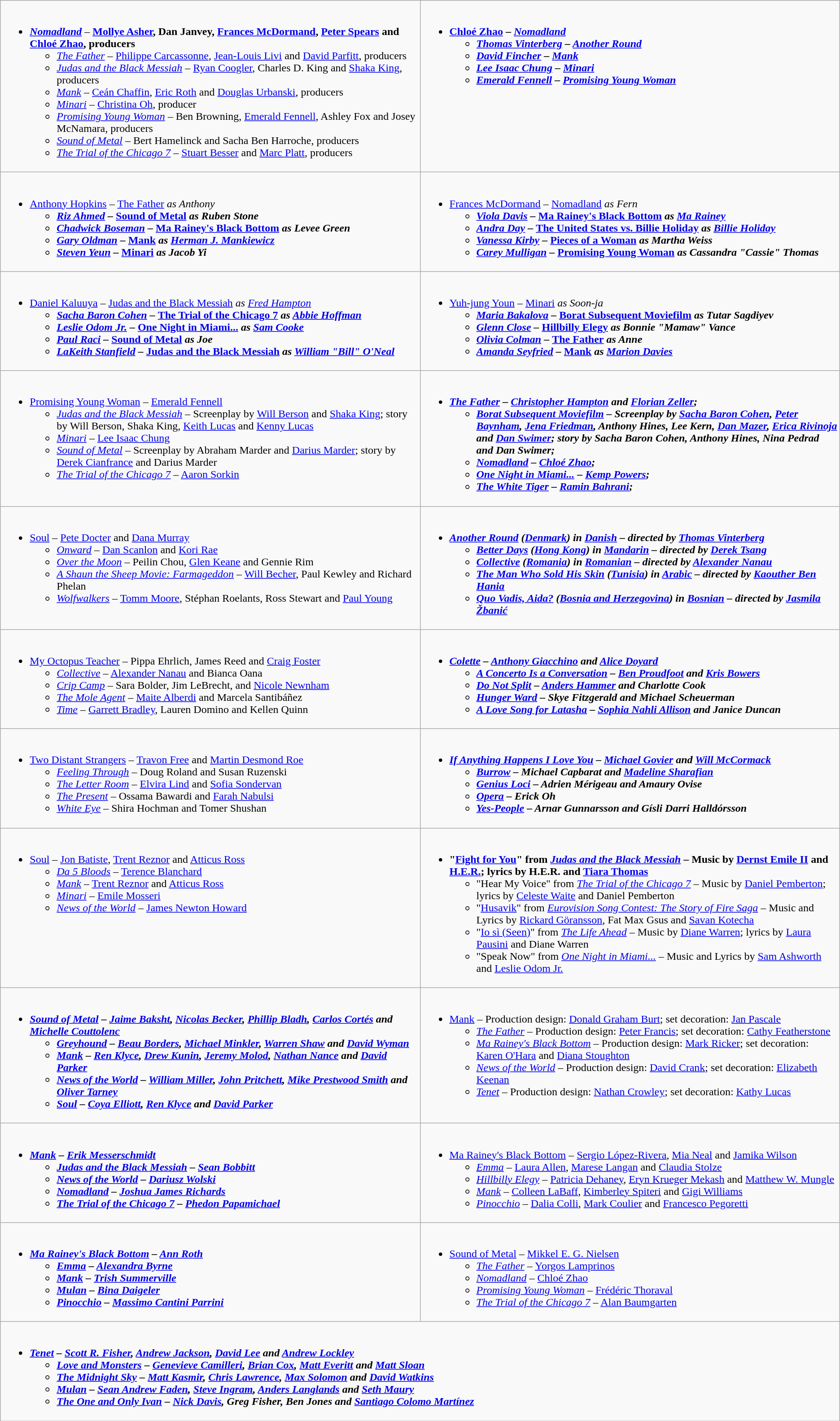<table role="presentation" class=wikitable>
<tr>
<td style="vertical-align:top; width:50%;"><br><ul><li><strong><em><a href='#'>Nomadland</a></em></strong> – <strong><a href='#'>Mollye Asher</a>, Dan Janvey, <a href='#'>Frances McDormand</a>, <a href='#'>Peter Spears</a> and <a href='#'>Chloé Zhao</a>, producers</strong><ul><li><em><a href='#'>The Father</a></em> – <a href='#'>Philippe Carcassonne</a>, <a href='#'>Jean-Louis Livi</a> and <a href='#'>David Parfitt</a>, producers</li><li><em><a href='#'>Judas and the Black Messiah</a></em> – <a href='#'>Ryan Coogler</a>, Charles D. King and <a href='#'>Shaka King</a>, producers</li><li><em><a href='#'>Mank</a></em> – <a href='#'>Ceán Chaffin</a>, <a href='#'>Eric Roth</a> and <a href='#'>Douglas Urbanski</a>, producers</li><li><em><a href='#'>Minari</a></em> – <a href='#'>Christina Oh</a>, producer</li><li><em><a href='#'>Promising Young Woman</a></em> – Ben Browning, <a href='#'>Emerald Fennell</a>, Ashley Fox and Josey McNamara, producers</li><li><em><a href='#'>Sound of Metal</a></em> – Bert Hamelinck and Sacha Ben Harroche, producers</li><li><em><a href='#'>The Trial of the Chicago 7</a></em> – <a href='#'>Stuart Besser</a> and <a href='#'>Marc Platt</a>, producers</li></ul></li></ul></td>
<td style="vertical-align:top; width:50%;"><br><ul><li><strong><a href='#'>Chloé Zhao</a> – <em><a href='#'>Nomadland</a><strong><em><ul><li><a href='#'>Thomas Vinterberg</a> – </em><a href='#'>Another Round</a><em></li><li><a href='#'>David Fincher</a> – </em><a href='#'>Mank</a><em></li><li><a href='#'>Lee Isaac Chung</a> – </em><a href='#'>Minari</a><em></li><li><a href='#'>Emerald Fennell</a> – </em><a href='#'>Promising Young Woman</a><em></li></ul></li></ul></td>
</tr>
<tr>
<td style="vertical-align:top; width:50%;"><br><ul><li></strong><a href='#'>Anthony Hopkins</a> – </em><a href='#'>The Father</a><em> as Anthony<strong><ul><li><a href='#'>Riz Ahmed</a> – </em><a href='#'>Sound of Metal</a><em> as Ruben Stone</li><li><a href='#'>Chadwick Boseman</a> – </em><a href='#'>Ma Rainey's Black Bottom</a><em> as Levee Green </li><li><a href='#'>Gary Oldman</a> – </em><a href='#'>Mank</a><em> as <a href='#'>Herman J. Mankiewicz</a></li><li><a href='#'>Steven Yeun</a> – </em><a href='#'>Minari</a><em> as Jacob Yi</li></ul></li></ul></td>
<td style="vertical-align:top; width:50%;"><br><ul><li></strong><a href='#'>Frances McDormand</a> – </em><a href='#'>Nomadland</a><em> as Fern<strong><ul><li><a href='#'>Viola Davis</a> – </em><a href='#'>Ma Rainey's Black Bottom</a><em> as <a href='#'>Ma Rainey</a></li><li><a href='#'>Andra Day</a> – </em><a href='#'>The United States vs. Billie Holiday</a><em> as <a href='#'>Billie Holiday</a></li><li><a href='#'>Vanessa Kirby</a> – </em><a href='#'>Pieces of a Woman</a><em> as Martha Weiss</li><li><a href='#'>Carey Mulligan</a> – </em><a href='#'>Promising Young Woman</a><em> as Cassandra "Cassie" Thomas</li></ul></li></ul></td>
</tr>
<tr>
<td style="vertical-align:top; width:50%;"><br><ul><li></strong><a href='#'>Daniel Kaluuya</a> – </em><a href='#'>Judas and the Black Messiah</a><em> as <a href='#'>Fred Hampton</a><strong><ul><li><a href='#'>Sacha Baron Cohen</a> – </em><a href='#'>The Trial of the Chicago 7</a><em> as <a href='#'>Abbie Hoffman</a></li><li><a href='#'>Leslie Odom Jr.</a> – </em><a href='#'>One Night in Miami...</a><em> as <a href='#'>Sam Cooke</a></li><li><a href='#'>Paul Raci</a> – </em><a href='#'>Sound of Metal</a><em> as Joe</li><li><a href='#'>LaKeith Stanfield</a> – </em><a href='#'>Judas and the Black Messiah</a><em> as <a href='#'>William "Bill" O'Neal</a></li></ul></li></ul></td>
<td style="vertical-align:top; width:50%;"><br><ul><li></strong><a href='#'>Yuh-jung Youn</a> – </em><a href='#'>Minari</a><em> as Soon-ja<strong><ul><li><a href='#'>Maria Bakalova</a> – </em><a href='#'>Borat Subsequent Moviefilm</a><em> as Tutar Sagdiyev</li><li><a href='#'>Glenn Close</a> – </em><a href='#'>Hillbilly Elegy</a><em> as Bonnie "Mamaw" Vance</li><li><a href='#'>Olivia Colman</a> – </em><a href='#'>The Father</a><em> as Anne</li><li><a href='#'>Amanda Seyfried</a> – </em><a href='#'>Mank</a><em> as <a href='#'>Marion Davies</a></li></ul></li></ul></td>
</tr>
<tr>
<td style="vertical-align:top; width:50%;"><br><ul><li></em></strong><a href='#'>Promising Young Woman</a></em> – <a href='#'>Emerald Fennell</a></strong><ul><li><em><a href='#'>Judas and the Black Messiah</a></em> – Screenplay by <a href='#'>Will Berson</a> and <a href='#'>Shaka King</a>; story by Will Berson, Shaka King, <a href='#'>Keith Lucas</a> and <a href='#'>Kenny Lucas</a></li><li><em><a href='#'>Minari</a></em> – <a href='#'>Lee Isaac Chung</a></li><li><em><a href='#'>Sound of Metal</a></em> – Screenplay by Abraham Marder and <a href='#'>Darius Marder</a>; story by <a href='#'>Derek Cianfrance</a> and Darius Marder</li><li><em><a href='#'>The Trial of the Chicago 7</a></em> – <a href='#'>Aaron Sorkin</a></li></ul></li></ul></td>
<td style="vertical-align:top; width:50%;"><br><ul><li><strong><em><a href='#'>The Father</a><em> – <a href='#'>Christopher Hampton</a> and <a href='#'>Florian Zeller</a>; <strong><ul><li></em><a href='#'>Borat Subsequent Moviefilm</a><em> – Screenplay by <a href='#'>Sacha Baron Cohen</a>, <a href='#'>Peter Baynham</a>, <a href='#'>Jena Friedman</a>, Anthony Hines, Lee Kern, <a href='#'>Dan Mazer</a>, <a href='#'>Erica Rivinoja</a> and <a href='#'>Dan Swimer</a>; story by Sacha Baron Cohen, Anthony Hines, Nina Pedrad and Dan Swimer; </li><li></em><a href='#'>Nomadland</a><em> – <a href='#'>Chloé Zhao</a>; </li><li></em><a href='#'>One Night in Miami...</a><em> – <a href='#'>Kemp Powers</a>; </li><li></em><a href='#'>The White Tiger</a><em> – <a href='#'>Ramin Bahrani</a>; </li></ul></li></ul></td>
</tr>
<tr>
<td style="vertical-align:top; width:50%;"><br><ul><li></em></strong><a href='#'>Soul</a></em> – <a href='#'>Pete Docter</a> and <a href='#'>Dana Murray</a> </strong><ul><li><em><a href='#'>Onward</a></em> – <a href='#'>Dan Scanlon</a> and <a href='#'>Kori Rae</a></li><li><em><a href='#'>Over the Moon</a></em> – Peilin Chou, <a href='#'>Glen Keane</a> and Gennie Rim</li><li><em><a href='#'>A Shaun the Sheep Movie: Farmageddon</a></em> – <a href='#'>Will Becher</a>, Paul Kewley and Richard Phelan</li><li><em><a href='#'>Wolfwalkers</a></em> – <a href='#'>Tomm Moore</a>, Stéphan Roelants, Ross Stewart and <a href='#'>Paul Young</a></li></ul></li></ul></td>
<td style="vertical-align:top; width:50%;"><br><ul><li><strong><em><a href='#'>Another Round</a><em> (<a href='#'>Denmark</a>) in <a href='#'>Danish</a> – directed by <a href='#'>Thomas Vinterberg</a><strong><ul><li></em><a href='#'>Better Days</a><em> (<a href='#'>Hong Kong</a>) in <a href='#'>Mandarin</a> – directed by <a href='#'>Derek Tsang</a></li><li></em><a href='#'>Collective</a><em> (<a href='#'>Romania</a>) in <a href='#'>Romanian</a> – directed by <a href='#'>Alexander Nanau</a></li><li></em><a href='#'>The Man Who Sold His Skin</a><em> (<a href='#'>Tunisia</a>) in <a href='#'>Arabic</a> – directed by <a href='#'>Kaouther Ben Hania</a></li><li></em><a href='#'>Quo Vadis, Aida?</a><em> (<a href='#'>Bosnia and Herzegovina</a>) in <a href='#'>Bosnian</a> – directed by <a href='#'>Jasmila Žbanić</a></li></ul></li></ul></td>
</tr>
<tr>
<td style="vertical-align:top; width:50%;"><br><ul><li></em></strong><a href='#'>My Octopus Teacher</a></em> – Pippa Ehrlich, James Reed and <a href='#'>Craig Foster</a></strong> <ul><li><em><a href='#'>Collective</a></em> – <a href='#'>Alexander Nanau</a> and Bianca Oana</li><li><em><a href='#'>Crip Camp</a></em> – Sara Bolder, Jim LeBrecht, and <a href='#'>Nicole Newnham</a></li><li><em><a href='#'>The Mole Agent</a></em> – <a href='#'>Maite Alberdi</a> and Marcela Santibáñez</li><li><em><a href='#'>Time</a></em> – <a href='#'>Garrett Bradley</a>, Lauren Domino and Kellen Quinn</li></ul></li></ul></td>
<td style="vertical-align:top; width:50%;"><br><ul><li><strong><em><a href='#'>Colette</a><em> – <a href='#'>Anthony Giacchino</a> and <a href='#'>Alice Doyard</a><strong><ul><li></em><a href='#'>A Concerto Is a Conversation</a><em> – <a href='#'>Ben Proudfoot</a> and <a href='#'>Kris Bowers</a></li><li></em><a href='#'>Do Not Split</a><em> – <a href='#'>Anders Hammer</a> and Charlotte Cook</li><li></em><a href='#'>Hunger Ward</a><em> – Skye Fitzgerald and Michael Scheuerman</li><li></em><a href='#'>A Love Song for Latasha</a><em> – <a href='#'>Sophia Nahli Allison</a> and Janice Duncan</li></ul></li></ul></td>
</tr>
<tr>
<td style="vertical-align:top; width:50%;"><br><ul><li></em></strong><a href='#'>Two Distant Strangers</a></em> – <a href='#'>Travon Free</a> and <a href='#'>Martin Desmond Roe</a></strong><ul><li><em><a href='#'>Feeling Through</a></em> – Doug Roland and Susan Ruzenski</li><li><em><a href='#'>The Letter Room</a></em> – <a href='#'>Elvira Lind</a> and <a href='#'>Sofia Sondervan</a></li><li><em><a href='#'>The Present</a></em> – Ossama Bawardi and <a href='#'>Farah Nabulsi</a></li><li><em><a href='#'>White Eye</a></em> – Shira Hochman and Tomer Shushan</li></ul></li></ul></td>
<td style="vertical-align:top; width:50%;"><br><ul><li><strong><em><a href='#'>If Anything Happens I Love You</a><em> – <a href='#'>Michael Govier</a> and <a href='#'>Will McCormack</a><strong><ul><li></em><a href='#'>Burrow</a><em> – Michael Capbarat and <a href='#'>Madeline Sharafian</a></li><li></em><a href='#'>Genius Loci</a><em> – Adrien Mérigeau and Amaury Ovise</li><li></em><a href='#'>Opera</a><em> – Erick Oh</li><li></em><a href='#'>Yes-People</a><em> – Arnar Gunnarsson and Gísli Darri Halldórsson</li></ul></li></ul></td>
</tr>
<tr>
<td style="vertical-align:top; width:50%;"><br><ul><li></em></strong><a href='#'>Soul</a></em> – <a href='#'>Jon Batiste</a>, <a href='#'>Trent Reznor</a> and <a href='#'>Atticus Ross</a></strong><ul><li><em><a href='#'>Da 5 Bloods</a></em> – <a href='#'>Terence Blanchard</a></li><li><em><a href='#'>Mank</a></em> – <a href='#'>Trent Reznor</a> and <a href='#'>Atticus Ross</a></li><li><em><a href='#'>Minari</a></em> – <a href='#'>Emile Mosseri</a></li><li><em><a href='#'>News of the World</a></em> – <a href='#'>James Newton Howard</a></li></ul></li></ul></td>
<td style="vertical-align:top; width:50%;"><br><ul><li><strong>"<a href='#'>Fight for You</a>" from <em><a href='#'>Judas and the Black Messiah</a></em> – Music by <a href='#'>Dernst Emile II</a> and <a href='#'>H.E.R.</a>; lyrics by H.E.R. and <a href='#'>Tiara Thomas</a></strong><ul><li>"Hear My Voice" from <em><a href='#'>The Trial of the Chicago 7</a></em> – Music by <a href='#'>Daniel Pemberton</a>; lyrics by <a href='#'>Celeste Waite</a> and Daniel Pemberton</li><li>"<a href='#'>Husavik</a>" from <em><a href='#'>Eurovision Song Contest: The Story of Fire Saga</a></em> – Music and Lyrics by <a href='#'>Rickard Göransson</a>, Fat Max Gsus and <a href='#'>Savan Kotecha</a></li><li>"<a href='#'>Io sì (Seen)</a>" from <em><a href='#'>The Life Ahead</a></em> – Music by <a href='#'>Diane Warren</a>; lyrics by <a href='#'>Laura Pausini</a> and Diane Warren</li><li>"Speak Now" from <em><a href='#'>One Night in Miami...</a></em> – Music and Lyrics by <a href='#'>Sam Ashworth</a> and <a href='#'>Leslie Odom Jr.</a></li></ul></li></ul></td>
</tr>
<tr>
<td style="vertical-align:top; width:50%;"><br><ul><li><strong><em><a href='#'>Sound of Metal</a><em> – <a href='#'>Jaime Baksht</a>, <a href='#'>Nicolas Becker</a>, <a href='#'>Phillip Bladh</a>, <a href='#'>Carlos Cortés</a> and <a href='#'>Michelle Couttolenc</a><strong><ul><li></em><a href='#'>Greyhound</a><em> – <a href='#'>Beau Borders</a>, <a href='#'>Michael Minkler</a>, <a href='#'>Warren Shaw</a> and <a href='#'>David Wyman</a></li><li></em><a href='#'>Mank</a><em> – <a href='#'>Ren Klyce</a>, <a href='#'>Drew Kunin</a>, <a href='#'>Jeremy Molod</a>, <a href='#'>Nathan Nance</a> and <a href='#'>David Parker</a></li><li></em><a href='#'>News of the World</a><em> – <a href='#'>William Miller</a>, <a href='#'>John Pritchett</a>, <a href='#'>Mike Prestwood Smith</a> and <a href='#'>Oliver Tarney</a></li><li></em><a href='#'>Soul</a><em> – <a href='#'>Coya Elliott</a>, <a href='#'>Ren Klyce</a> and <a href='#'>David Parker</a></li></ul></li></ul></td>
<td style="vertical-align:top; width:50%;"><br><ul><li></em></strong><a href='#'>Mank</a></em> – Production design: <a href='#'>Donald Graham Burt</a>; set decoration: <a href='#'>Jan Pascale</a></strong><ul><li><em><a href='#'>The Father</a></em> – Production design: <a href='#'>Peter Francis</a>; set decoration: <a href='#'>Cathy Featherstone</a></li><li><em><a href='#'>Ma Rainey's Black Bottom</a></em> – Production design: <a href='#'>Mark Ricker</a>; set decoration: <a href='#'>Karen O'Hara</a> and <a href='#'>Diana Stoughton</a></li><li><em><a href='#'>News of the World</a></em> – Production design: <a href='#'>David Crank</a>; set decoration: <a href='#'>Elizabeth Keenan</a></li><li><em><a href='#'>Tenet</a></em> – Production design: <a href='#'>Nathan Crowley</a>; set decoration: <a href='#'>Kathy Lucas</a></li></ul></li></ul></td>
</tr>
<tr>
<td style="vertical-align:top; width:50%;"><br><ul><li><strong><em><a href='#'>Mank</a><em> – <a href='#'>Erik Messerschmidt</a><strong><ul><li></em><a href='#'>Judas and the Black Messiah</a><em> – <a href='#'>Sean Bobbitt</a></li><li></em><a href='#'>News of the World</a><em> – <a href='#'>Dariusz Wolski</a></li><li></em><a href='#'>Nomadland</a><em> – <a href='#'>Joshua James Richards</a></li><li></em><a href='#'>The Trial of the Chicago 7</a><em> – <a href='#'>Phedon Papamichael</a></li></ul></li></ul></td>
<td style="vertical-align:top; width:50%;"><br><ul><li></em></strong><a href='#'>Ma Rainey's Black Bottom</a></em> – <a href='#'>Sergio López-Rivera</a>, <a href='#'>Mia Neal</a> and <a href='#'>Jamika Wilson</a></strong><ul><li><em><a href='#'>Emma</a></em> – <a href='#'>Laura Allen</a>, <a href='#'>Marese Langan</a> and <a href='#'>Claudia Stolze</a></li><li><em><a href='#'>Hillbilly Elegy</a></em> – <a href='#'>Patricia Dehaney</a>, <a href='#'>Eryn Krueger Mekash</a> and <a href='#'>Matthew W. Mungle</a></li><li><em><a href='#'>Mank</a></em> – <a href='#'>Colleen LaBaff</a>, <a href='#'>Kimberley Spiteri</a> and <a href='#'>Gigi Williams</a></li><li><em><a href='#'>Pinocchio</a></em> – <a href='#'>Dalia Colli</a>, <a href='#'>Mark Coulier</a> and <a href='#'>Francesco Pegoretti</a></li></ul></li></ul></td>
</tr>
<tr>
<td style="vertical-align:top; width:50%;"><br><ul><li><strong><em><a href='#'>Ma Rainey's Black Bottom</a><em> – <a href='#'>Ann Roth</a><strong><ul><li></em><a href='#'>Emma</a><em> – <a href='#'>Alexandra Byrne</a></li><li></em><a href='#'>Mank</a><em> – <a href='#'>Trish Summerville</a></li><li></em><a href='#'>Mulan</a><em> – <a href='#'>Bina Daigeler</a></li><li></em><a href='#'>Pinocchio</a><em> – <a href='#'>Massimo Cantini Parrini</a></li></ul></li></ul></td>
<td style="vertical-align:top; width:50%;"><br><ul><li></em></strong><a href='#'>Sound of Metal</a></em> – <a href='#'>Mikkel E. G. Nielsen</a></strong><ul><li><em><a href='#'>The Father</a></em> – <a href='#'>Yorgos Lamprinos</a></li><li><em><a href='#'>Nomadland</a></em> – <a href='#'>Chloé Zhao</a></li><li><em><a href='#'>Promising Young Woman</a></em> – <a href='#'>Frédéric Thoraval</a></li><li><em><a href='#'>The Trial of the Chicago 7</a></em> – <a href='#'>Alan Baumgarten</a></li></ul></li></ul></td>
</tr>
<tr>
<td colspan="2" style="vertical-align:top; width:50%;"><br><ul><li><strong><em><a href='#'>Tenet</a><em> – <a href='#'>Scott R. Fisher</a>, <a href='#'>Andrew Jackson</a>, <a href='#'>David Lee</a> and <a href='#'>Andrew Lockley</a><strong><ul><li></em><a href='#'>Love and Monsters</a><em> – <a href='#'>Genevieve Camilleri</a>, <a href='#'>Brian Cox</a>, <a href='#'>Matt Everitt</a> and <a href='#'>Matt Sloan</a></li><li></em><a href='#'>The Midnight Sky</a><em> – <a href='#'>Matt Kasmir</a>, <a href='#'>Chris Lawrence</a>, <a href='#'>Max Solomon</a> and <a href='#'>David Watkins</a></li><li></em><a href='#'>Mulan</a><em> – <a href='#'>Sean Andrew Faden</a>, <a href='#'>Steve Ingram</a>, <a href='#'>Anders Langlands</a> and <a href='#'>Seth Maury</a></li><li></em><a href='#'>The One and Only Ivan</a><em> – <a href='#'>Nick Davis</a>, Greg Fisher, Ben Jones and <a href='#'>Santiago Colomo Martínez</a></li></ul></li></ul></td>
</tr>
</table>
